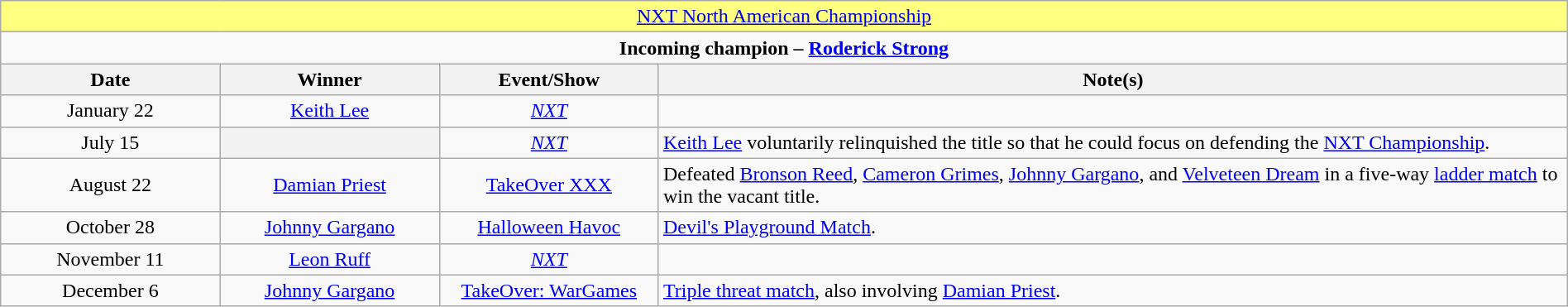<table class="wikitable" style="text-align:center; width:100%;">
<tr style="background:#FFFF80;">
<td colspan="4" style="text-align: center;"><a href='#'>NXT North American Championship</a></td>
</tr>
<tr>
<td colspan="4" style="text-align: center;"><strong>Incoming champion – <a href='#'>Roderick Strong</a></strong></td>
</tr>
<tr>
<th width=14%>Date</th>
<th width=14%>Winner</th>
<th width=14%>Event/Show</th>
<th width=58%>Note(s)</th>
</tr>
<tr>
<td>January 22</td>
<td><a href='#'>Keith Lee</a></td>
<td><em><a href='#'>NXT</a></em></td>
<td></td>
</tr>
<tr>
<td>July 15<br></td>
<th></th>
<td><em><a href='#'>NXT</a></em></td>
<td style="text-align: left;"><a href='#'>Keith Lee</a> voluntarily relinquished the title so that he could focus on defending the <a href='#'>NXT Championship</a>.</td>
</tr>
<tr>
<td>August 22</td>
<td><a href='#'>Damian Priest</a></td>
<td><a href='#'>TakeOver XXX</a></td>
<td style="text-align: left;">Defeated <a href='#'>Bronson Reed</a>, <a href='#'>Cameron Grimes</a>, <a href='#'>Johnny Gargano</a>, and <a href='#'>Velveteen Dream</a> in a five-way <a href='#'>ladder match</a> to win the vacant title.</td>
</tr>
<tr>
<td>October 28</td>
<td><a href='#'>Johnny Gargano</a></td>
<td><a href='#'>Halloween Havoc</a></td>
<td style="text-align: left;"><a href='#'>Devil's Playground Match</a>.</td>
</tr>
<tr>
<td>November 11</td>
<td><a href='#'>Leon Ruff</a></td>
<td><em><a href='#'>NXT</a></em></td>
<td></td>
</tr>
<tr>
<td>December 6</td>
<td><a href='#'>Johnny Gargano</a></td>
<td><a href='#'>TakeOver: WarGames</a></td>
<td style="text-align: left;"><a href='#'>Triple threat match</a>, also involving <a href='#'>Damian Priest</a>.</td>
</tr>
</table>
